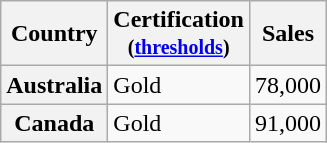<table class="wikitable plainrowheaders">
<tr>
<th>Country</th>
<th>Certification<br><small>(<a href='#'>thresholds</a>)</small></th>
<th>Sales</th>
</tr>
<tr>
<th scope="row">Australia</th>
<td>Gold</td>
<td>78,000</td>
</tr>
<tr>
<th scope="row">Canada</th>
<td>Gold</td>
<td>91,000</td>
</tr>
</table>
